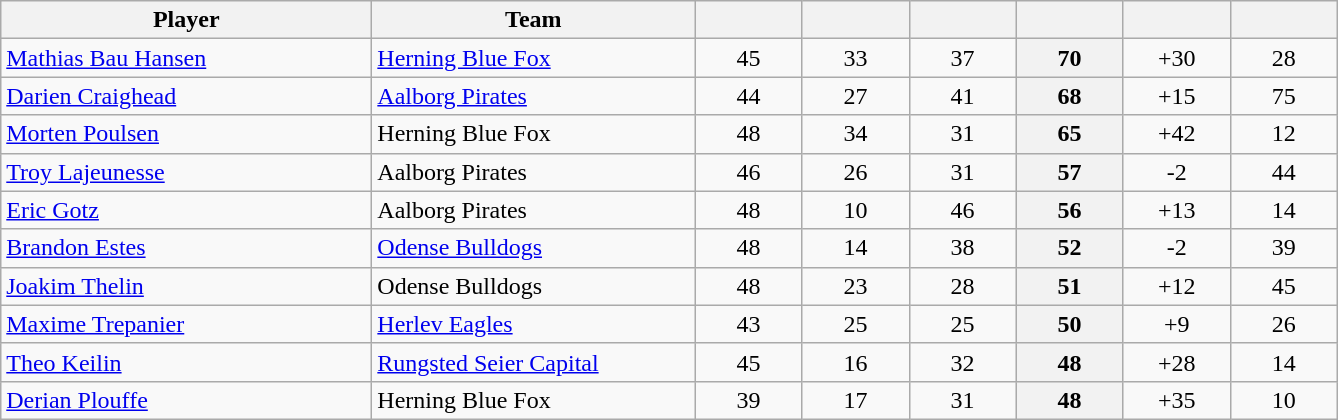<table class="wikitable sortable" style="text-align: center">
<tr>
<th style="width: 15em;">Player</th>
<th style="width: 13em;">Team</th>
<th style="width: 4em;"></th>
<th style="width: 4em;"></th>
<th style="width: 4em;"></th>
<th style="width: 4em;"></th>
<th style="width: 4em;"></th>
<th style="width: 4em;"></th>
</tr>
<tr>
<td style="text-align:left;"> <a href='#'>Mathias Bau Hansen</a></td>
<td style="text-align:left;"><a href='#'>Herning Blue Fox</a></td>
<td>45</td>
<td>33</td>
<td>37</td>
<th>70</th>
<td>+30</td>
<td>28</td>
</tr>
<tr>
<td style="text-align:left;"> <a href='#'>Darien Craighead</a></td>
<td style="text-align:left;"><a href='#'>Aalborg Pirates</a></td>
<td>44</td>
<td>27</td>
<td>41</td>
<th>68</th>
<td>+15</td>
<td>75</td>
</tr>
<tr>
<td style="text-align:left;"> <a href='#'>Morten Poulsen</a></td>
<td style="text-align:left;">Herning Blue Fox</td>
<td>48</td>
<td>34</td>
<td>31</td>
<th>65</th>
<td>+42</td>
<td>12</td>
</tr>
<tr>
<td style="text-align:left;"> <a href='#'>Troy Lajeunesse</a></td>
<td style="text-align:left;">Aalborg Pirates</td>
<td>46</td>
<td>26</td>
<td>31</td>
<th>57</th>
<td>-2</td>
<td>44</td>
</tr>
<tr>
<td style="text-align:left;"> <a href='#'>Eric Gotz</a></td>
<td style="text-align:left;">Aalborg Pirates</td>
<td>48</td>
<td>10</td>
<td>46</td>
<th>56</th>
<td>+13</td>
<td>14</td>
</tr>
<tr>
<td style="text-align:left;"> <a href='#'>Brandon Estes</a></td>
<td style="text-align:left;"><a href='#'>Odense Bulldogs</a></td>
<td>48</td>
<td>14</td>
<td>38</td>
<th>52</th>
<td>-2</td>
<td>39</td>
</tr>
<tr>
<td style="text-align:left;"> <a href='#'>Joakim Thelin</a></td>
<td style="text-align:left;">Odense Bulldogs</td>
<td>48</td>
<td>23</td>
<td>28</td>
<th>51</th>
<td>+12</td>
<td>45</td>
</tr>
<tr>
<td style="text-align:left;"> <a href='#'>Maxime Trepanier</a></td>
<td style="text-align:left;"><a href='#'>Herlev Eagles</a></td>
<td>43</td>
<td>25</td>
<td>25</td>
<th>50</th>
<td>+9</td>
<td>26</td>
</tr>
<tr>
<td style="text-align:left;"> <a href='#'>Theo Keilin</a></td>
<td style="text-align:left;"><a href='#'>Rungsted Seier Capital</a></td>
<td>45</td>
<td>16</td>
<td>32</td>
<th>48</th>
<td>+28</td>
<td>14</td>
</tr>
<tr>
<td style="text-align:left;"> <a href='#'>Derian Plouffe</a></td>
<td style="text-align:left;">Herning Blue Fox</td>
<td>39</td>
<td>17</td>
<td>31</td>
<th>48</th>
<td>+35</td>
<td>10</td>
</tr>
</table>
